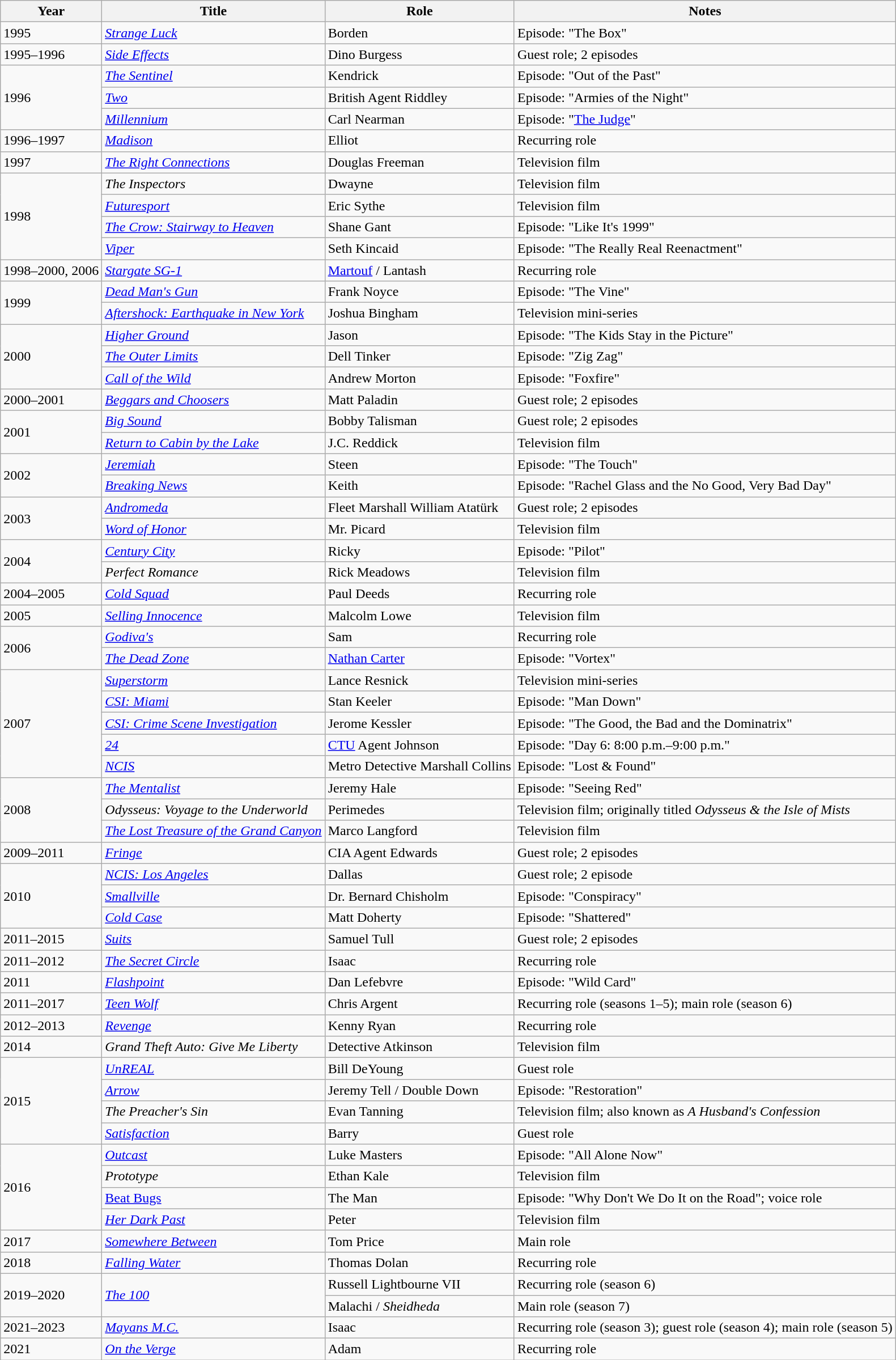<table class="wikitable sortable">
<tr>
<th>Year</th>
<th>Title</th>
<th>Role</th>
<th class="unsortable">Notes</th>
</tr>
<tr>
<td>1995</td>
<td><em><a href='#'>Strange Luck</a></em></td>
<td>Borden</td>
<td>Episode: "The Box"</td>
</tr>
<tr>
<td>1995–1996</td>
<td><em><a href='#'>Side Effects</a></em></td>
<td>Dino Burgess</td>
<td>Guest role; 2 episodes</td>
</tr>
<tr>
<td rowspan="3">1996</td>
<td data-sort-value="Sentinel, The"><em><a href='#'>The Sentinel</a></em></td>
<td>Kendrick</td>
<td>Episode: "Out of the Past"</td>
</tr>
<tr>
<td><em><a href='#'>Two</a></em></td>
<td>British Agent Riddley</td>
<td>Episode: "Armies of the Night"</td>
</tr>
<tr>
<td><em><a href='#'>Millennium</a></em></td>
<td>Carl Nearman</td>
<td>Episode: "<a href='#'>The Judge</a>"</td>
</tr>
<tr>
<td>1996–1997</td>
<td><em><a href='#'>Madison</a></em></td>
<td>Elliot</td>
<td>Recurring role</td>
</tr>
<tr>
<td>1997</td>
<td data-sort-value="Right Connections, The"><em><a href='#'>The Right Connections</a></em></td>
<td>Douglas Freeman</td>
<td>Television film</td>
</tr>
<tr>
<td rowspan="4">1998</td>
<td data-sort-value="Inspectors, The"><em>The Inspectors</em></td>
<td>Dwayne</td>
<td>Television film</td>
</tr>
<tr>
<td><em><a href='#'>Futuresport</a></em></td>
<td>Eric Sythe</td>
<td>Television film</td>
</tr>
<tr>
<td data-sort-value="Crow: Stairway to Heaven, The"><em><a href='#'>The Crow: Stairway to Heaven</a></em></td>
<td>Shane Gant</td>
<td>Episode: "Like It's 1999"</td>
</tr>
<tr>
<td><em><a href='#'>Viper</a></em></td>
<td>Seth Kincaid</td>
<td>Episode: "The Really Real Reenactment"</td>
</tr>
<tr>
<td>1998–2000, 2006</td>
<td><em><a href='#'>Stargate SG-1</a></em></td>
<td><a href='#'>Martouf</a> / Lantash</td>
<td>Recurring role</td>
</tr>
<tr>
<td rowspan="2">1999</td>
<td><em><a href='#'>Dead Man's Gun</a></em></td>
<td>Frank Noyce</td>
<td>Episode: "The Vine"</td>
</tr>
<tr>
<td><em><a href='#'>Aftershock: Earthquake in New York</a></em></td>
<td>Joshua Bingham</td>
<td>Television mini-series</td>
</tr>
<tr>
<td rowspan="3">2000</td>
<td><em><a href='#'>Higher Ground</a></em></td>
<td>Jason</td>
<td>Episode: "The Kids Stay in the Picture"</td>
</tr>
<tr>
<td data-sort-value="Outer Limits, The"><em><a href='#'>The Outer Limits</a></em></td>
<td>Dell Tinker</td>
<td>Episode: "Zig Zag"</td>
</tr>
<tr>
<td><em><a href='#'>Call of the Wild</a></em></td>
<td>Andrew Morton</td>
<td>Episode: "Foxfire"</td>
</tr>
<tr>
<td>2000–2001</td>
<td><em><a href='#'>Beggars and Choosers</a></em></td>
<td>Matt Paladin</td>
<td>Guest role; 2 episodes</td>
</tr>
<tr>
<td rowspan="2">2001</td>
<td><em><a href='#'>Big Sound</a></em></td>
<td>Bobby Talisman</td>
<td>Guest role; 2 episodes</td>
</tr>
<tr>
<td><em><a href='#'>Return to Cabin by the Lake</a></em></td>
<td>J.C. Reddick</td>
<td>Television film</td>
</tr>
<tr>
<td rowspan="2">2002</td>
<td><em><a href='#'>Jeremiah</a></em></td>
<td>Steen</td>
<td>Episode: "The Touch"</td>
</tr>
<tr>
<td><em><a href='#'>Breaking News</a></em></td>
<td>Keith</td>
<td>Episode: "Rachel Glass and the No Good, Very Bad Day"</td>
</tr>
<tr>
<td rowspan="2">2003</td>
<td><em><a href='#'>Andromeda</a></em></td>
<td>Fleet Marshall William Atatürk</td>
<td>Guest role; 2 episodes</td>
</tr>
<tr>
<td><em><a href='#'>Word of Honor</a></em></td>
<td>Mr. Picard</td>
<td>Television film</td>
</tr>
<tr>
<td rowspan="2">2004</td>
<td><em><a href='#'>Century City</a></em></td>
<td>Ricky</td>
<td>Episode: "Pilot"</td>
</tr>
<tr>
<td><em>Perfect Romance</em></td>
<td>Rick Meadows</td>
<td>Television film</td>
</tr>
<tr>
<td>2004–2005</td>
<td><em><a href='#'>Cold Squad</a></em></td>
<td>Paul Deeds</td>
<td>Recurring role</td>
</tr>
<tr>
<td>2005</td>
<td><em><a href='#'>Selling Innocence</a></em></td>
<td>Malcolm Lowe</td>
<td>Television film</td>
</tr>
<tr>
<td rowspan="2">2006</td>
<td><em><a href='#'>Godiva's</a></em></td>
<td>Sam</td>
<td>Recurring role</td>
</tr>
<tr>
<td data-sort-value="Dead Zone, The"><em><a href='#'>The Dead Zone</a></em></td>
<td><a href='#'>Nathan Carter</a></td>
<td>Episode: "Vortex"</td>
</tr>
<tr>
<td rowspan="5">2007</td>
<td><em><a href='#'>Superstorm</a></em></td>
<td>Lance Resnick</td>
<td>Television mini-series</td>
</tr>
<tr>
<td><em><a href='#'>CSI: Miami</a></em></td>
<td>Stan Keeler</td>
<td>Episode: "Man Down"</td>
</tr>
<tr>
<td><em><a href='#'>CSI: Crime Scene Investigation</a></em></td>
<td>Jerome Kessler</td>
<td>Episode: "The Good, the Bad and the Dominatrix"</td>
</tr>
<tr>
<td><em><a href='#'>24</a></em></td>
<td><a href='#'>CTU</a> Agent Johnson</td>
<td>Episode: "Day 6: 8:00 p.m.–9:00 p.m."</td>
</tr>
<tr>
<td><em><a href='#'>NCIS</a></em></td>
<td>Metro Detective Marshall Collins</td>
<td>Episode: "Lost & Found"</td>
</tr>
<tr>
<td rowspan="3">2008</td>
<td data-sort-value="Mentalist, The"><em><a href='#'>The Mentalist</a></em></td>
<td>Jeremy Hale</td>
<td>Episode: "Seeing Red"</td>
</tr>
<tr>
<td><em>Odysseus: Voyage to the Underworld</em></td>
<td>Perimedes</td>
<td>Television film; originally titled <em>Odysseus & the Isle of Mists</em></td>
</tr>
<tr>
<td data-sort-value="Lost Treasure of the Grand Canyon, The"><em><a href='#'>The Lost Treasure of the Grand Canyon</a></em></td>
<td>Marco Langford</td>
<td>Television film</td>
</tr>
<tr>
<td>2009–2011</td>
<td><em><a href='#'>Fringe</a></em></td>
<td>CIA Agent Edwards</td>
<td>Guest role; 2 episodes</td>
</tr>
<tr>
<td rowspan="3">2010</td>
<td><em><a href='#'>NCIS: Los Angeles</a></em></td>
<td>Dallas</td>
<td>Guest role; 2 episode</td>
</tr>
<tr>
<td><em><a href='#'>Smallville</a></em></td>
<td>Dr. Bernard Chisholm</td>
<td>Episode: "Conspiracy"</td>
</tr>
<tr>
<td><em><a href='#'>Cold Case</a></em></td>
<td>Matt Doherty</td>
<td>Episode: "Shattered"</td>
</tr>
<tr>
<td>2011–2015</td>
<td><em><a href='#'>Suits</a></em></td>
<td>Samuel Tull</td>
<td>Guest role; 2 episodes</td>
</tr>
<tr>
<td>2011–2012</td>
<td data-sort-value="Secret Circle, The"><em><a href='#'>The Secret Circle</a></em></td>
<td>Isaac</td>
<td>Recurring role</td>
</tr>
<tr>
<td>2011</td>
<td><em><a href='#'>Flashpoint</a></em></td>
<td>Dan Lefebvre</td>
<td>Episode: "Wild Card"</td>
</tr>
<tr>
<td>2011–2017</td>
<td><em><a href='#'>Teen Wolf</a></em></td>
<td>Chris Argent</td>
<td>Recurring role (seasons 1–5); main role (season 6)</td>
</tr>
<tr>
<td>2012–2013</td>
<td><em><a href='#'>Revenge</a></em></td>
<td>Kenny Ryan</td>
<td>Recurring role</td>
</tr>
<tr>
<td>2014</td>
<td><em>Grand Theft Auto: Give Me Liberty</em></td>
<td>Detective Atkinson</td>
<td>Television film</td>
</tr>
<tr>
<td rowspan="4">2015</td>
<td><em><a href='#'>UnREAL</a></em></td>
<td>Bill DeYoung</td>
<td>Guest role</td>
</tr>
<tr>
<td><em><a href='#'>Arrow</a></em></td>
<td>Jeremy Tell / Double Down</td>
<td>Episode: "Restoration"</td>
</tr>
<tr>
<td data-sort-value="Preacher's Sin, The"><em>The Preacher's Sin</em></td>
<td>Evan Tanning</td>
<td>Television film; also known as <em>A Husband's Confession</em></td>
</tr>
<tr>
<td><em><a href='#'>Satisfaction</a></em></td>
<td>Barry</td>
<td>Guest role</td>
</tr>
<tr>
<td rowspan="4">2016</td>
<td><em><a href='#'>Outcast</a></em></td>
<td>Luke Masters</td>
<td>Episode: "All Alone Now"</td>
</tr>
<tr>
<td><em>Prototype</em></td>
<td>Ethan Kale</td>
<td>Television film</td>
</tr>
<tr>
<td><a href='#'>Beat Bugs</a></td>
<td>The Man</td>
<td>Episode: "Why Don't We Do It on the Road"; voice role</td>
</tr>
<tr>
<td><em><a href='#'>Her Dark Past</a></em></td>
<td>Peter</td>
<td>Television film</td>
</tr>
<tr>
<td>2017</td>
<td><em><a href='#'>Somewhere Between</a></em></td>
<td>Tom Price</td>
<td>Main role</td>
</tr>
<tr>
<td>2018</td>
<td><em><a href='#'>Falling Water</a></em></td>
<td>Thomas Dolan</td>
<td>Recurring role</td>
</tr>
<tr>
<td rowspan="2">2019–2020</td>
<td rowspan="2" data-sort-value="Hundred, The"><em><a href='#'>The 100</a></em></td>
<td>Russell Lightbourne VII</td>
<td>Recurring role (season 6)</td>
</tr>
<tr>
<td>Malachi / <em>Sheidheda</em></td>
<td>Main role (season 7)</td>
</tr>
<tr>
<td>2021–2023</td>
<td><em><a href='#'>Mayans M.C.</a></em></td>
<td>Isaac</td>
<td>Recurring role (season 3); guest role (season 4); main role (season 5)</td>
</tr>
<tr>
<td>2021</td>
<td><em><a href='#'>On the Verge</a></em></td>
<td>Adam</td>
<td>Recurring role</td>
</tr>
</table>
